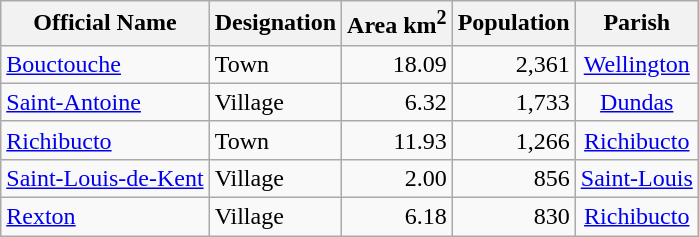<table class="wikitable">
<tr>
<th>Official Name</th>
<th>Designation</th>
<th>Area km<sup>2</sup></th>
<th>Population</th>
<th>Parish</th>
</tr>
<tr>
<td><a href='#'>Bouctouche</a></td>
<td>Town</td>
<td align="right">18.09</td>
<td align="right">2,361</td>
<td align="center"><a href='#'>Wellington</a></td>
</tr>
<tr>
<td><a href='#'>Saint-Antoine</a></td>
<td>Village</td>
<td align="right">6.32</td>
<td align="right">1,733</td>
<td align="center"><a href='#'>Dundas</a></td>
</tr>
<tr>
<td><a href='#'>Richibucto</a></td>
<td>Town</td>
<td align="right">11.93</td>
<td align="right">1,266</td>
<td align="center"><a href='#'>Richibucto</a></td>
</tr>
<tr>
<td><a href='#'>Saint-Louis-de-Kent</a></td>
<td>Village</td>
<td align="right">2.00</td>
<td align="right">856</td>
<td align="center"><a href='#'>Saint-Louis</a></td>
</tr>
<tr>
<td><a href='#'>Rexton</a></td>
<td>Village</td>
<td align="right">6.18</td>
<td align="right">830</td>
<td align="center"><a href='#'>Richibucto</a></td>
</tr>
</table>
